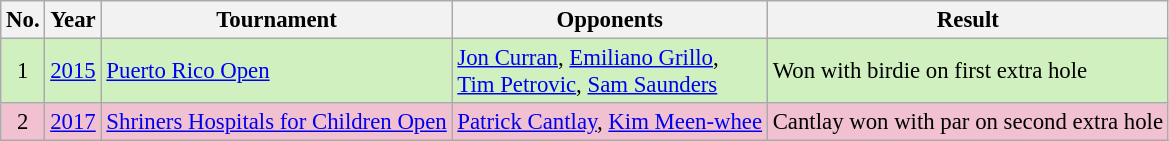<table class="wikitable" style="font-size:95%;">
<tr>
<th>No.</th>
<th>Year</th>
<th>Tournament</th>
<th>Opponents</th>
<th>Result</th>
</tr>
<tr style="background:#D0F0C0;">
<td align=center>1</td>
<td align=center><a href='#'>2015</a></td>
<td><a href='#'>Puerto Rico Open</a></td>
<td> <a href='#'>Jon Curran</a>,  <a href='#'>Emiliano Grillo</a>,<br> <a href='#'>Tim Petrovic</a>,  <a href='#'>Sam Saunders</a></td>
<td>Won with birdie on first extra hole</td>
</tr>
<tr style="background:#F2C1D1;">
<td align=center>2</td>
<td align=center><a href='#'>2017</a></td>
<td><a href='#'>Shriners Hospitals for Children Open</a></td>
<td> <a href='#'>Patrick Cantlay</a>,  <a href='#'>Kim Meen-whee</a></td>
<td>Cantlay won with par on second extra hole</td>
</tr>
</table>
